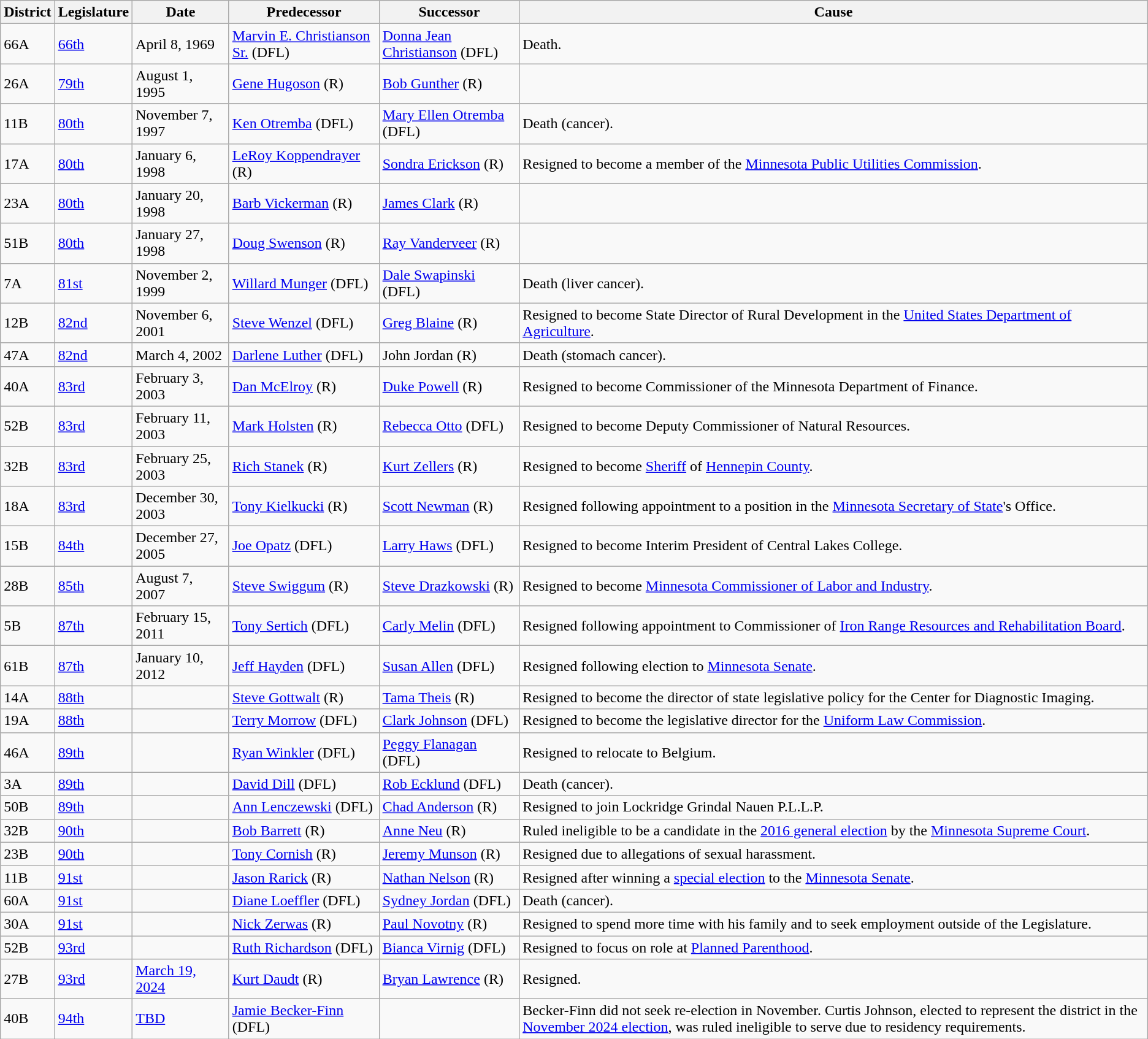<table class="wikitable sortable">
<tr valign=bottom>
<th data-sort-type="number">District</th>
<th data-sort-type="number">Legislature</th>
<th>Date</th>
<th>Predecessor</th>
<th>Successor</th>
<th>Cause</th>
</tr>
<tr>
<td>66A</td>
<td><a href='#'>66th</a></td>
<td>April 8, 1969</td>
<td><a href='#'>Marvin E. Christianson Sr.</a> (DFL)</td>
<td><a href='#'>Donna Jean Christianson</a> (DFL)</td>
<td>Death.</td>
</tr>
<tr>
<td>26A</td>
<td><a href='#'>79th</a></td>
<td>August 1, 1995</td>
<td><a href='#'>Gene Hugoson</a> (R)</td>
<td><a href='#'>Bob Gunther</a> (R)</td>
<td></td>
</tr>
<tr>
<td>11B</td>
<td><a href='#'>80th</a></td>
<td>November 7, 1997</td>
<td><a href='#'>Ken Otremba</a> (DFL)</td>
<td><a href='#'>Mary Ellen Otremba</a> (DFL)</td>
<td>Death (cancer).</td>
</tr>
<tr>
<td>17A</td>
<td><a href='#'>80th</a></td>
<td>January 6, 1998</td>
<td><a href='#'>LeRoy Koppendrayer</a> (R)</td>
<td><a href='#'>Sondra Erickson</a> (R)</td>
<td>Resigned to become a member of the <a href='#'>Minnesota Public Utilities Commission</a>.</td>
</tr>
<tr>
<td>23A</td>
<td><a href='#'>80th</a></td>
<td>January 20, 1998</td>
<td><a href='#'>Barb Vickerman</a> (R)</td>
<td><a href='#'>James Clark</a> (R)</td>
<td></td>
</tr>
<tr>
<td>51B</td>
<td><a href='#'>80th</a></td>
<td>January 27, 1998</td>
<td><a href='#'>Doug Swenson</a> (R)</td>
<td><a href='#'>Ray Vanderveer</a> (R)</td>
<td></td>
</tr>
<tr>
<td>7A</td>
<td><a href='#'>81st</a></td>
<td>November 2, 1999</td>
<td><a href='#'>Willard Munger</a> (DFL)</td>
<td><a href='#'>Dale Swapinski</a> (DFL)</td>
<td>Death (liver cancer).</td>
</tr>
<tr>
<td>12B</td>
<td><a href='#'>82nd</a></td>
<td>November 6, 2001</td>
<td><a href='#'>Steve Wenzel</a> (DFL)</td>
<td><a href='#'>Greg Blaine</a> (R)</td>
<td>Resigned to become State Director of Rural Development in the <a href='#'>United States Department of Agriculture</a>.</td>
</tr>
<tr>
<td>47A</td>
<td><a href='#'>82nd</a></td>
<td>March 4, 2002</td>
<td><a href='#'>Darlene Luther</a> (DFL)</td>
<td>John Jordan (R)</td>
<td>Death (stomach cancer).</td>
</tr>
<tr>
<td>40A</td>
<td><a href='#'>83rd</a></td>
<td>February 3, 2003</td>
<td><a href='#'>Dan McElroy</a> (R)</td>
<td><a href='#'>Duke Powell</a> (R)</td>
<td>Resigned to become Commissioner of the Minnesota Department of Finance.</td>
</tr>
<tr>
<td>52B</td>
<td><a href='#'>83rd</a></td>
<td>February 11, 2003</td>
<td><a href='#'>Mark Holsten</a> (R)</td>
<td><a href='#'>Rebecca Otto</a> (DFL)</td>
<td>Resigned to become Deputy Commissioner of Natural Resources.</td>
</tr>
<tr>
<td>32B</td>
<td><a href='#'>83rd</a></td>
<td>February 25, 2003</td>
<td><a href='#'>Rich Stanek</a> (R)</td>
<td><a href='#'>Kurt Zellers</a> (R)</td>
<td>Resigned to become <a href='#'>Sheriff</a> of <a href='#'>Hennepin County</a>.</td>
</tr>
<tr>
<td>18A</td>
<td><a href='#'>83rd</a></td>
<td>December 30, 2003</td>
<td><a href='#'>Tony Kielkucki</a> (R)</td>
<td><a href='#'>Scott Newman</a> (R)</td>
<td>Resigned following appointment to a position in the <a href='#'>Minnesota Secretary of State</a>'s Office.</td>
</tr>
<tr>
<td>15B</td>
<td><a href='#'>84th</a></td>
<td>December 27, 2005</td>
<td><a href='#'>Joe Opatz</a> (DFL)</td>
<td><a href='#'>Larry Haws</a> (DFL)</td>
<td>Resigned to become Interim President of Central Lakes College.</td>
</tr>
<tr>
<td>28B</td>
<td><a href='#'>85th</a></td>
<td>August 7, 2007</td>
<td><a href='#'>Steve Swiggum</a> (R)</td>
<td><a href='#'>Steve Drazkowski</a> (R)</td>
<td>Resigned to become <a href='#'>Minnesota Commissioner of Labor and Industry</a>.</td>
</tr>
<tr>
<td>5B</td>
<td><a href='#'>87th</a></td>
<td>February 15, 2011</td>
<td><a href='#'>Tony Sertich</a> (DFL)</td>
<td><a href='#'>Carly Melin</a> (DFL)</td>
<td>Resigned following appointment to Commissioner of <a href='#'>Iron Range Resources and Rehabilitation Board</a>.</td>
</tr>
<tr>
<td>61B</td>
<td><a href='#'>87th</a></td>
<td>January 10, 2012</td>
<td><a href='#'>Jeff Hayden</a> (DFL)</td>
<td><a href='#'>Susan Allen</a> (DFL)</td>
<td>Resigned following election to <a href='#'>Minnesota Senate</a>.</td>
</tr>
<tr>
<td>14A</td>
<td><a href='#'>88th</a></td>
<td><a href='#'></a></td>
<td><a href='#'>Steve Gottwalt</a> (R)</td>
<td><a href='#'>Tama Theis</a> (R)</td>
<td>Resigned to become the director of state legislative policy for the Center for Diagnostic Imaging.</td>
</tr>
<tr>
<td>19A</td>
<td><a href='#'>88th</a></td>
<td><a href='#'></a></td>
<td><a href='#'>Terry Morrow</a> (DFL)</td>
<td><a href='#'>Clark Johnson</a> (DFL)</td>
<td>Resigned to become the legislative director for the <a href='#'>Uniform Law Commission</a>.</td>
</tr>
<tr>
<td>46A</td>
<td><a href='#'>89th</a></td>
<td></td>
<td><a href='#'>Ryan Winkler</a> (DFL)</td>
<td><a href='#'>Peggy Flanagan</a> (DFL)</td>
<td>Resigned to relocate to Belgium.</td>
</tr>
<tr>
<td>3A</td>
<td><a href='#'>89th</a></td>
<td><a href='#'></a></td>
<td><a href='#'>David Dill</a> (DFL)</td>
<td><a href='#'>Rob Ecklund</a> (DFL)</td>
<td>Death (cancer).</td>
</tr>
<tr>
<td>50B</td>
<td><a href='#'>89th</a></td>
<td><a href='#'></a></td>
<td><a href='#'>Ann Lenczewski</a> (DFL)</td>
<td><a href='#'>Chad Anderson</a> (R)</td>
<td>Resigned to join Lockridge Grindal Nauen P.L.L.P.</td>
</tr>
<tr>
<td>32B</td>
<td><a href='#'>90th</a></td>
<td><a href='#'></a></td>
<td><a href='#'>Bob Barrett</a> (R)</td>
<td><a href='#'>Anne Neu</a> (R)</td>
<td>Ruled ineligible to be a candidate in the <a href='#'>2016 general election</a> by the <a href='#'>Minnesota Supreme Court</a>.</td>
</tr>
<tr>
<td>23B</td>
<td><a href='#'>90th</a></td>
<td><a href='#'></a></td>
<td><a href='#'>Tony Cornish</a> (R)</td>
<td><a href='#'>Jeremy Munson</a> (R)</td>
<td>Resigned due to allegations of sexual harassment.</td>
</tr>
<tr>
<td>11B</td>
<td><a href='#'>91st</a></td>
<td><a href='#'></a></td>
<td><a href='#'>Jason Rarick</a> (R)</td>
<td><a href='#'>Nathan Nelson</a> (R)</td>
<td>Resigned after winning a <a href='#'>special election</a> to the <a href='#'>Minnesota Senate</a>.</td>
</tr>
<tr>
<td>60A</td>
<td><a href='#'>91st</a></td>
<td><a href='#'></a></td>
<td><a href='#'>Diane Loeffler</a> (DFL)</td>
<td><a href='#'>Sydney Jordan</a> (DFL)</td>
<td>Death (cancer).</td>
</tr>
<tr>
<td>30A</td>
<td><a href='#'>91st</a></td>
<td><a href='#'></a></td>
<td><a href='#'>Nick Zerwas</a> (R)</td>
<td><a href='#'>Paul Novotny</a> (R)</td>
<td>Resigned to spend more time with his family and to seek employment outside of the Legislature.</td>
</tr>
<tr>
<td>52B</td>
<td><a href='#'>93rd</a></td>
<td><a href='#'></a></td>
<td><a href='#'>Ruth Richardson</a> (DFL)</td>
<td><a href='#'>Bianca Virnig</a> (DFL)</td>
<td>Resigned to focus on role at <a href='#'>Planned Parenthood</a>.</td>
</tr>
<tr>
<td>27B</td>
<td><a href='#'>93rd</a></td>
<td><a href='#'>March 19, 2024</a></td>
<td><a href='#'>Kurt Daudt</a> (R)</td>
<td><a href='#'>Bryan Lawrence</a> (R)</td>
<td>Resigned.</td>
</tr>
<tr>
<td>40B</td>
<td><a href='#'>94th</a></td>
<td><a href='#'>TBD</a></td>
<td><a href='#'>Jamie Becker-Finn</a> (DFL)</td>
<td></td>
<td>Becker-Finn did not seek re-election in November. Curtis Johnson, elected to represent the district in the <a href='#'>November 2024 election</a>, was ruled ineligible to serve due to residency requirements.</td>
</tr>
</table>
